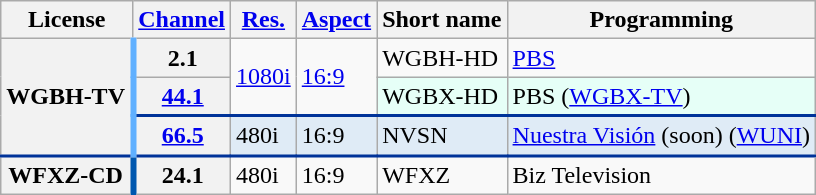<table class="wikitable">
<tr>
<th scope = "col">License</th>
<th scope = "col"><a href='#'>Channel</a></th>
<th scope = "col"><a href='#'>Res.</a></th>
<th scope = "col"><a href='#'>Aspect</a></th>
<th scope = "col">Short name</th>
<th scope = "col">Programming</th>
</tr>
<tr>
<th rowspan = "3" scope = "row" style="border-right: 4px solid #60B0FF;">WGBH-TV</th>
<th scope = "row">2.1</th>
<td rowspan="2"><a href='#'>1080i</a></td>
<td rowspan="2"><a href='#'>16:9</a></td>
<td>WGBH-HD</td>
<td><a href='#'>PBS</a></td>
</tr>
<tr>
<th scope= "row"><a href='#'>44.1</a></th>
<td style="background-color: #E6FFF7;">WGBX-HD</td>
<td style="background-color: #E6FFF7;">PBS (<a href='#'>WGBX-TV</a>)</td>
</tr>
<tr style="background-color:#DFEBF6; border-top: 2px solid #003399; border-bottom: 2px solid #003399;">
<th scope="row"><a href='#'>66.5</a></th>
<td>480i</td>
<td>16:9</td>
<td>NVSN</td>
<td><a href='#'>Nuestra Visión</a> (soon) (<a href='#'>WUNI</a>)</td>
</tr>
<tr>
<th scope = "row" style="border-right: 4px solid #0057AF;">WFXZ-CD</th>
<th scope = "row">24.1</th>
<td>480i</td>
<td>16:9</td>
<td>WFXZ</td>
<td>Biz Television</td>
</tr>
</table>
